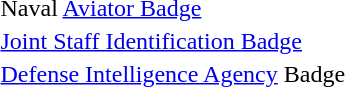<table>
<tr>
<td></td>
<td>Naval <a href='#'>Aviator Badge</a></td>
</tr>
<tr>
<td></td>
<td><a href='#'>Joint Staff Identification Badge</a></td>
</tr>
<tr>
<td></td>
<td><a href='#'>Defense Intelligence Agency</a> Badge</td>
</tr>
</table>
